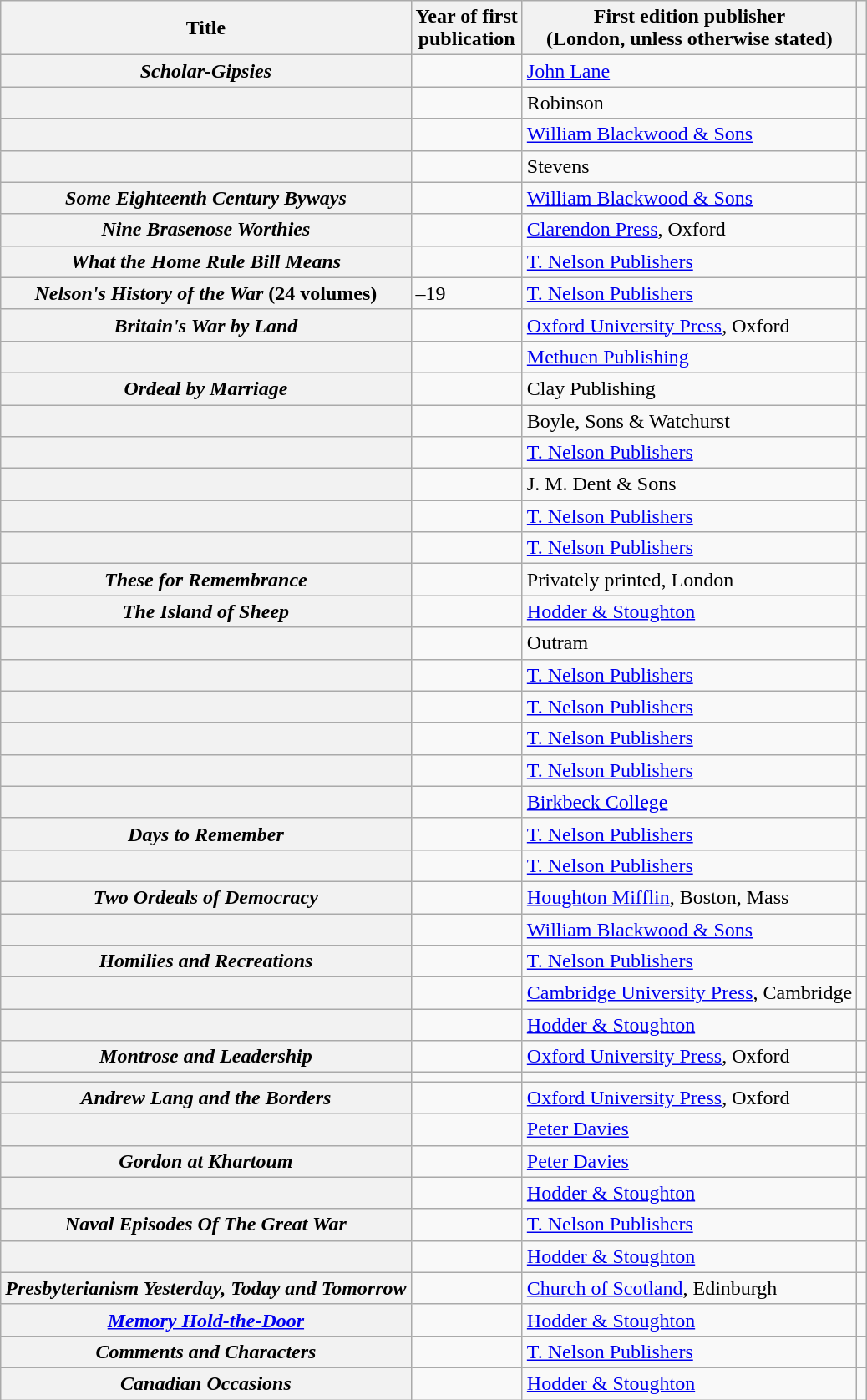<table class="wikitable plainrowheaders sortable" style="margin-right: 0;">
<tr>
<th scope="col">Title</th>
<th scope="col">Year of first<br>publication</th>
<th scope="col">First edition publisher<br>(London, unless otherwise stated)</th>
<th scope="col" class="unsortable"></th>
</tr>
<tr>
<th scope="row"><em>Scholar-Gipsies</em></th>
<td></td>
<td><a href='#'>John Lane</a></td>
<td style="text-align: center;"></td>
</tr>
<tr>
<th scope="row"></th>
<td></td>
<td>Robinson</td>
<td style="text-align: center;"></td>
</tr>
<tr>
<th scope="row"></th>
<td></td>
<td><a href='#'>William Blackwood & Sons</a></td>
<td style="text-align: center;"></td>
</tr>
<tr>
<th scope="row"></th>
<td></td>
<td>Stevens</td>
<td style="text-align: center;"></td>
</tr>
<tr>
<th scope="row"><em>Some Eighteenth Century Byways</em></th>
<td></td>
<td><a href='#'>William Blackwood & Sons</a></td>
<td style="text-align: center;"></td>
</tr>
<tr>
<th scope="row"><em>Nine Brasenose Worthies</em></th>
<td></td>
<td><a href='#'>Clarendon Press</a>, Oxford</td>
<td style="text-align: center;"></td>
</tr>
<tr>
<th scope="row"><em>What the Home Rule Bill Means</em></th>
<td></td>
<td><a href='#'>T. Nelson Publishers</a></td>
<td style="text-align: center;"></td>
</tr>
<tr>
<th scope="row"><em>Nelson's History of the War</em> (24 volumes)</th>
<td>–19</td>
<td><a href='#'>T. Nelson Publishers</a></td>
<td style="text-align: center;"></td>
</tr>
<tr>
<th scope="row"><em>Britain's War by Land</em></th>
<td></td>
<td><a href='#'>Oxford University Press</a>, Oxford</td>
<td style="text-align: center;"></td>
</tr>
<tr>
<th scope="row"></th>
<td></td>
<td><a href='#'>Methuen Publishing</a></td>
<td style="text-align: center;"></td>
</tr>
<tr>
<th scope="row"><em>Ordeal by Marriage</em></th>
<td></td>
<td>Clay Publishing</td>
<td style="text-align: center;"></td>
</tr>
<tr>
<th scope="row"></th>
<td></td>
<td>Boyle, Sons & Watchurst</td>
<td style="text-align: center;"></td>
</tr>
<tr>
<th scope="row"></th>
<td></td>
<td><a href='#'>T. Nelson Publishers</a></td>
<td style="text-align: center;"></td>
</tr>
<tr>
<th scope="row"></th>
<td></td>
<td>J. M. Dent & Sons</td>
<td style="text-align: center;"></td>
</tr>
<tr>
<th scope="row"></th>
<td></td>
<td><a href='#'>T. Nelson Publishers</a></td>
<td style="text-align: center;"></td>
</tr>
<tr>
<th scope="row"></th>
<td></td>
<td><a href='#'>T. Nelson Publishers</a></td>
<td style="text-align: center;"></td>
</tr>
<tr>
<th scope="row"><em>These for Remembrance</em></th>
<td></td>
<td>Privately printed, London</td>
<td style="text-align: center;"></td>
</tr>
<tr>
<th scope="row"><em>The Island of Sheep</em></th>
<td></td>
<td><a href='#'>Hodder & Stoughton</a></td>
<td style="text-align: center;"></td>
</tr>
<tr>
<th scope="row"></th>
<td></td>
<td>Outram</td>
<td style="text-align: center;"></td>
</tr>
<tr>
<th scope="row"></th>
<td></td>
<td><a href='#'>T. Nelson Publishers</a></td>
<td style="text-align: center;"></td>
</tr>
<tr>
<th scope="row"></th>
<td></td>
<td><a href='#'>T. Nelson Publishers</a></td>
<td style="text-align: center;"></td>
</tr>
<tr>
<th scope="row"></th>
<td></td>
<td><a href='#'>T. Nelson Publishers</a></td>
<td style="text-align: center;"></td>
</tr>
<tr>
<th scope="row"></th>
<td></td>
<td><a href='#'>T. Nelson Publishers</a></td>
<td style="text-align: center;"></td>
</tr>
<tr>
<th scope="row"></th>
<td></td>
<td><a href='#'>Birkbeck College</a></td>
<td style="text-align: center;"></td>
</tr>
<tr>
<th scope="row"><em>Days to Remember</em></th>
<td></td>
<td><a href='#'>T. Nelson Publishers</a></td>
<td style="text-align: center;"></td>
</tr>
<tr>
<th scope="row"></th>
<td></td>
<td><a href='#'>T. Nelson Publishers</a></td>
<td style="text-align: center;"></td>
</tr>
<tr>
<th scope="row"><em>Two Ordeals of Democracy</em></th>
<td></td>
<td><a href='#'>Houghton Mifflin</a>, Boston, Mass</td>
<td style="text-align: center;"></td>
</tr>
<tr>
<th scope="row"></th>
<td></td>
<td><a href='#'>William Blackwood & Sons</a></td>
<td style="text-align: center;"></td>
</tr>
<tr>
<th scope="row"><em>Homilies and Recreations</em></th>
<td></td>
<td><a href='#'>T. Nelson Publishers</a></td>
<td style="text-align: center;"></td>
</tr>
<tr>
<th scope="row"></th>
<td></td>
<td><a href='#'>Cambridge University Press</a>, Cambridge</td>
<td style="text-align: center;"></td>
</tr>
<tr>
<th scope="row"></th>
<td></td>
<td><a href='#'>Hodder & Stoughton</a></td>
<td style="text-align: center;"></td>
</tr>
<tr>
<th scope="row"><em>Montrose and Leadership</em></th>
<td></td>
<td><a href='#'>Oxford University Press</a>, Oxford</td>
<td style="text-align: center;"></td>
</tr>
<tr>
<th scope="row"></th>
<td></td>
<td></td>
<td style="text-align: center;"></td>
</tr>
<tr>
<th scope="row"><em>Andrew Lang and the Borders</em></th>
<td></td>
<td><a href='#'>Oxford University Press</a>, Oxford</td>
<td style="text-align: center;"></td>
</tr>
<tr>
<th scope="row"></th>
<td></td>
<td><a href='#'>Peter Davies</a></td>
<td style="text-align: center;"></td>
</tr>
<tr>
<th scope="row"><em>Gordon at Khartoum</em></th>
<td></td>
<td><a href='#'>Peter Davies</a></td>
<td style="text-align: center;"></td>
</tr>
<tr>
<th scope="row"></th>
<td></td>
<td><a href='#'>Hodder & Stoughton</a></td>
<td style="text-align: center;"></td>
</tr>
<tr>
<th scope="row"><em>Naval Episodes Of The Great War</em></th>
<td></td>
<td><a href='#'>T. Nelson Publishers</a></td>
<td style="text-align: center;"></td>
</tr>
<tr>
<th scope="row"></th>
<td></td>
<td><a href='#'>Hodder & Stoughton</a></td>
<td style="text-align: center;"></td>
</tr>
<tr>
<th scope="row"><em>Presbyterianism Yesterday, Today and Tomorrow</em></th>
<td></td>
<td><a href='#'>Church of Scotland</a>, Edinburgh</td>
<td style="text-align: center;"></td>
</tr>
<tr>
<th scope="row"><em><a href='#'>Memory Hold-the-Door</a></em></th>
<td></td>
<td><a href='#'>Hodder & Stoughton</a></td>
<td style="text-align: center;"></td>
</tr>
<tr>
<th scope="row"><em>Comments and Characters</em></th>
<td></td>
<td><a href='#'>T. Nelson Publishers</a></td>
<td style="text-align: center;"></td>
</tr>
<tr>
<th scope="row"><em>Canadian Occasions</em></th>
<td></td>
<td><a href='#'>Hodder & Stoughton</a></td>
<td style="text-align: center;"></td>
</tr>
</table>
